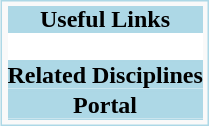<table class="infobox" style="width: auto; border:1px solid #ADD8E6;" cellspacing=0 cellpadding=0>
<tr>
<td style="text-align: center; font-weight: bold; background:#ADD8E6; border-bottom:1px solid ##ADD8E6;">Useful Links</td>
</tr>
<tr>
<td style="background:white; padding-left: 0; padding-right: 0.75em;"><br></td>
</tr>
<tr>
<td style="text-align: center; font-weight: bold; border-top:1px solid #ADD8E6; background:#ADD8E6;">Related Disciplines</td>
</tr>
<tr>
<td style="text-align: center; border-top:1px solid #ADD8E6; background:white"></td>
</tr>
<tr>
<td style="text-align: center; font-weight: bold; border-top:1px solid #ADD8E6; background:#ADD8E6;">Portal</td>
</tr>
<tr>
<td style="text-align: center; border-top:1px solid #ADD8E6; background:white"></td>
</tr>
</table>
